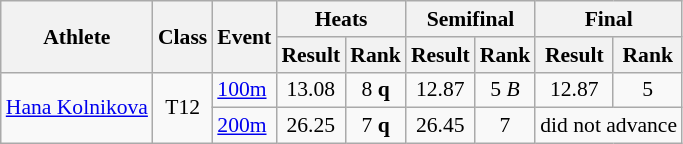<table class=wikitable style="font-size:90%">
<tr>
<th rowspan="2">Athlete</th>
<th rowspan="2">Class</th>
<th rowspan="2">Event</th>
<th colspan="2">Heats</th>
<th colspan="2">Semifinal</th>
<th colspan="3">Final</th>
</tr>
<tr>
<th>Result</th>
<th>Rank</th>
<th>Result</th>
<th>Rank</th>
<th>Result</th>
<th>Rank</th>
</tr>
<tr>
<td rowspan="2"><a href='#'>Hana Kolnikova</a></td>
<td rowspan="2" style="text-align:center;">T12</td>
<td><a href='#'>100m</a></td>
<td style="text-align:center;">13.08</td>
<td style="text-align:center;">8 <strong>q</strong></td>
<td style="text-align:center;">12.87</td>
<td style="text-align:center;">5 <em>B</em></td>
<td style="text-align:center;">12.87</td>
<td style="text-align:center;">5</td>
</tr>
<tr>
<td><a href='#'>200m</a></td>
<td style="text-align:center;">26.25</td>
<td style="text-align:center;">7 <strong>q</strong></td>
<td style="text-align:center;">26.45</td>
<td style="text-align:center;">7</td>
<td style="text-align:center;" colspan="2">did not advance</td>
</tr>
</table>
